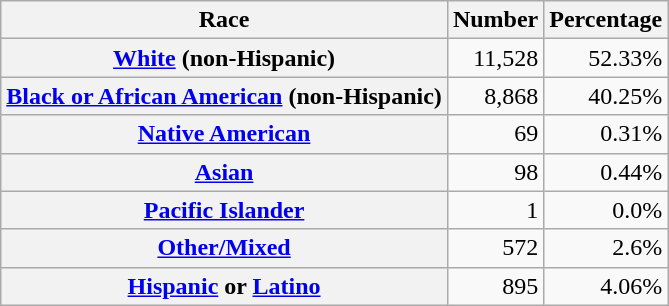<table class="wikitable" style="text-align:right">
<tr>
<th scope="col">Race</th>
<th scope="col">Number</th>
<th scope="col">Percentage</th>
</tr>
<tr>
<th scope="row"><a href='#'>White</a> (non-Hispanic)</th>
<td>11,528</td>
<td>52.33%</td>
</tr>
<tr>
<th scope="row"><a href='#'>Black or African American</a> (non-Hispanic)</th>
<td>8,868</td>
<td>40.25%</td>
</tr>
<tr>
<th scope="row"><a href='#'>Native American</a></th>
<td>69</td>
<td>0.31%</td>
</tr>
<tr>
<th scope="row"><a href='#'>Asian</a></th>
<td>98</td>
<td>0.44%</td>
</tr>
<tr>
<th scope="row"><a href='#'>Pacific Islander</a></th>
<td>1</td>
<td>0.0%</td>
</tr>
<tr>
<th scope="row"><a href='#'>Other/Mixed</a></th>
<td>572</td>
<td>2.6%</td>
</tr>
<tr>
<th scope="row"><a href='#'>Hispanic</a> or <a href='#'>Latino</a></th>
<td>895</td>
<td>4.06%</td>
</tr>
</table>
